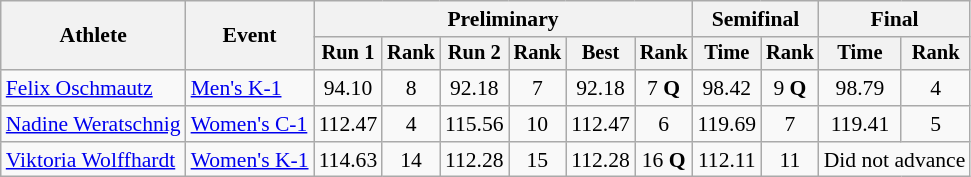<table class="wikitable" style="font-size:90%">
<tr>
<th rowspan=2>Athlete</th>
<th rowspan=2>Event</th>
<th colspan=6>Preliminary</th>
<th colspan=2>Semifinal</th>
<th colspan=2>Final</th>
</tr>
<tr style="font-size:95%">
<th>Run 1</th>
<th>Rank</th>
<th>Run 2</th>
<th>Rank</th>
<th>Best</th>
<th>Rank</th>
<th>Time</th>
<th>Rank</th>
<th>Time</th>
<th>Rank</th>
</tr>
<tr align=center>
<td align=left><a href='#'>Felix Oschmautz</a></td>
<td align=left><a href='#'>Men's K-1</a></td>
<td>94.10</td>
<td>8</td>
<td>92.18</td>
<td>7</td>
<td>92.18</td>
<td>7 <strong>Q</strong></td>
<td>98.42</td>
<td>9 <strong>Q</strong></td>
<td>98.79</td>
<td>4</td>
</tr>
<tr align=center>
<td align=left><a href='#'>Nadine Weratschnig</a></td>
<td align=left><a href='#'>Women's C-1</a></td>
<td>112.47</td>
<td>4</td>
<td>115.56</td>
<td>10</td>
<td>112.47</td>
<td>6</td>
<td>119.69</td>
<td>7</td>
<td>119.41</td>
<td>5</td>
</tr>
<tr align=center>
<td align=left><a href='#'>Viktoria Wolffhardt</a></td>
<td align=left><a href='#'>Women's K-1</a></td>
<td>114.63</td>
<td>14</td>
<td>112.28</td>
<td>15</td>
<td>112.28</td>
<td>16 <strong>Q</strong></td>
<td>112.11</td>
<td>11</td>
<td colspan=2>Did not advance</td>
</tr>
</table>
